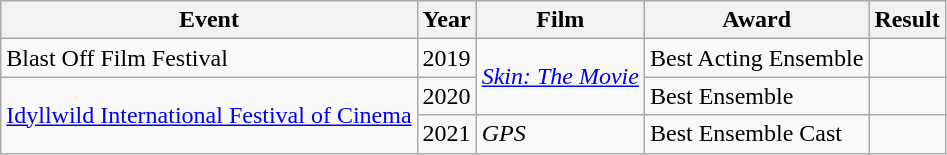<table class="wikitable">
<tr>
<th>Event</th>
<th>Year</th>
<th>Film</th>
<th>Award</th>
<th>Result</th>
</tr>
<tr>
<td>Blast Off Film Festival</td>
<td>2019</td>
<td rowspan="2"><em><a href='#'>Skin: The Movie</a></em></td>
<td>Best Acting Ensemble</td>
<td></td>
</tr>
<tr>
<td rowspan="2"><a href='#'>Idyllwild International Festival of Cinema</a></td>
<td>2020</td>
<td>Best Ensemble</td>
<td></td>
</tr>
<tr>
<td>2021</td>
<td><em>GPS</em></td>
<td>Best Ensemble Cast</td>
<td></td>
</tr>
</table>
